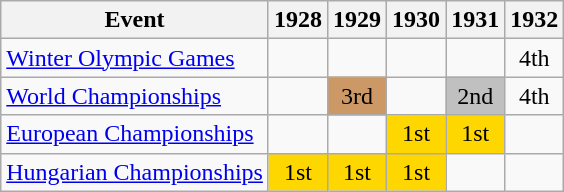<table class="wikitable">
<tr>
<th>Event</th>
<th>1928</th>
<th>1929</th>
<th>1930</th>
<th>1931</th>
<th>1932</th>
</tr>
<tr>
<td><a href='#'>Winter Olympic Games</a></td>
<td></td>
<td></td>
<td></td>
<td></td>
<td align="center">4th</td>
</tr>
<tr>
<td><a href='#'>World Championships</a></td>
<td></td>
<td align="center" bgcolor="cc9966">3rd</td>
<td></td>
<td align="center" bgcolor="silver">2nd</td>
<td align="center">4th</td>
</tr>
<tr>
<td><a href='#'>European Championships</a></td>
<td></td>
<td></td>
<td align="center" bgcolor="gold">1st</td>
<td align="center" bgcolor="gold">1st</td>
<td></td>
</tr>
<tr>
<td><a href='#'>Hungarian Championships</a></td>
<td align="center" bgcolor="gold">1st</td>
<td align="center" bgcolor="gold">1st</td>
<td align="center" bgcolor="gold">1st</td>
<td></td>
<td></td>
</tr>
</table>
